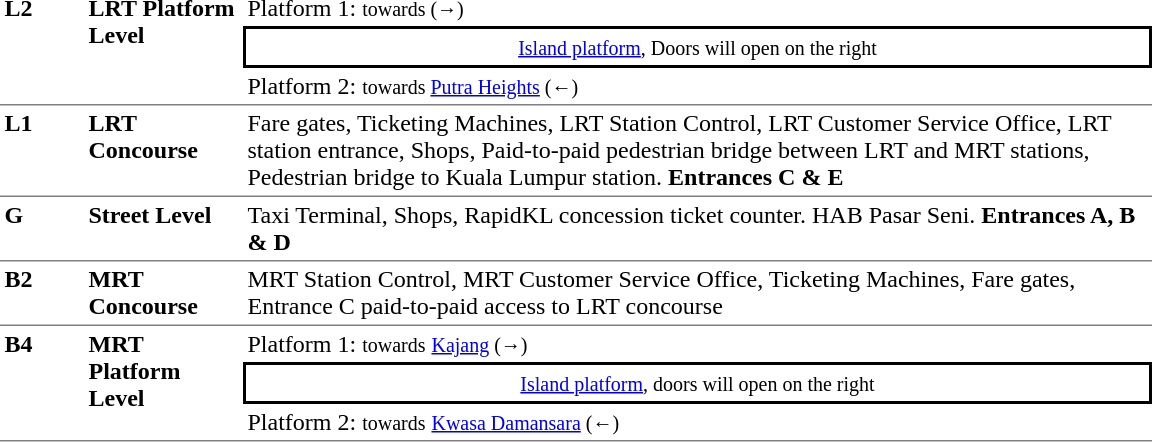<table border=0 cellspacing=0 cellpadding=3>
<tr>
<td style="border-bottom:solid 1px gray;" rowspan=3 valign=top><strong>L2</strong></td>
<td style="border-bottom:solid 1px gray;" rowspan=3 valign=top><strong>LRT Platform Level</strong></td>
<td>Platform 1:   <small>towards   (→)</small></td>
</tr>
<tr>
<td style="border: 2px solid black; border-image: none; text-align: center;"><small><a href='#'>Island platform</a>, Doors will open on the right</small></td>
</tr>
<tr>
<td style="border-bottom:solid 1px gray;">Platform 2:   <small>towards <a href='#'> Putra Heights</a> (←)</small></td>
</tr>
<tr>
<td style="border-bottom:solid 1px gray;" width=50 valign=top><strong>L1</strong></td>
<td style="border-bottom:solid 1px gray;" width=100 valign=top><strong>LRT Concourse</strong></td>
<td style="border-bottom:solid 1px gray;" width=400 valign=top>Fare gates, Ticketing Machines, LRT Station Control, LRT Customer Service Office, LRT station entrance, Shops, Paid-to-paid pedestrian bridge between LRT and MRT stations, Pedestrian bridge to  Kuala Lumpur station. <strong>Entrances C & E</strong></td>
</tr>
<tr>
<td style="border-bottom:solid 1px gray;" valign=top><strong>G</strong></td>
<td style="border-bottom:solid 1px gray;" width=100 valign=top><strong>Street Level</strong></td>
<td style="border-bottom:solid 1px gray;" width=400 valign=top>Taxi Terminal, Shops, RapidKL concession ticket counter. HAB Pasar Seni. <strong>Entrances A, B & D</strong></td>
</tr>
<tr>
<td style="border-bottom:solid 1px gray;" valign=top><strong>B2</strong></td>
<td style="border-bottom:solid 1px gray;" width=100 valign=top><strong>MRT Concourse</strong></td>
<td style="border-bottom:solid 1px gray;" width=400 valign=top>MRT Station Control, MRT Customer Service Office, Ticketing Machines, Fare gates, Entrance C paid-to-paid access to LRT concourse</td>
</tr>
<tr>
<td style="border-bottom:solid 1px gray;" rowspan=3 valign=top><strong>B4</strong></td>
<td style="border-bottom:solid 1px gray;" rowspan=3 valign=top><strong>MRT Platform Level</strong></td>
<td width=600>Platform 1:   <small>towards</small> <small> <a href='#'>Kajang</a> (→)</small></td>
</tr>
<tr>
<td style="border: 2px solid black; border-image: none; text-align: center;"><small><a href='#'>Island platform</a>, doors will open on the right</small></td>
</tr>
<tr>
<td style="border-bottom:solid 1px gray;">Platform 2:   <small>towards</small> <small> <a href='#'>Kwasa Damansara</a> (←)</small></td>
</tr>
</table>
